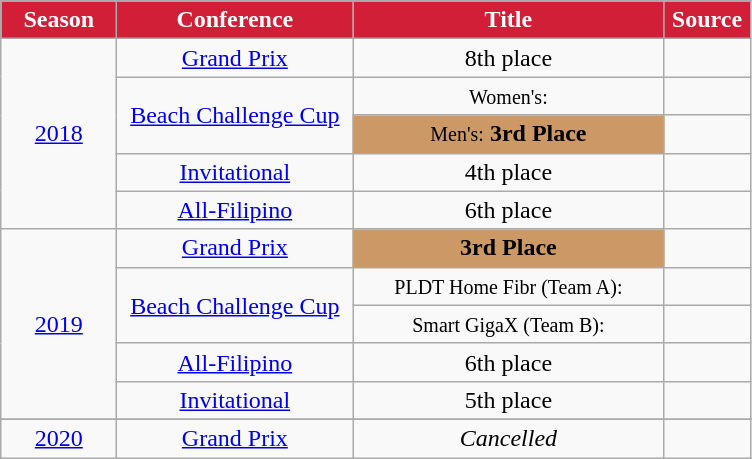<table class="wikitable">
<tr>
<th width=70px style="background:#d11f37; color:white">Season</th>
<th width=150px style="background:#d11f37; color:white">Conference</th>
<th width=200px style="background:#d11f37; color:white">Title</th>
<th width=50px style="background:#d11f37; color:white">Source</th>
</tr>
<tr align=center>
<td rowspan=5><a href='#'>2018</a></td>
<td><a href='#'>Grand Prix</a></td>
<td>8th place</td>
<td></td>
</tr>
<tr align=center>
<td rowspan=2><a href='#'>Beach Challenge Cup</a></td>
<td><small>Women's:</small></td>
<td></td>
</tr>
<tr align=center>
<td style="background:#c96;"><small>Men's:</small> <strong>3rd Place</strong></td>
<td></td>
</tr>
<tr align=center>
<td><a href='#'>Invitational</a></td>
<td>4th place</td>
<td></td>
</tr>
<tr align=center>
<td><a href='#'>All-Filipino</a></td>
<td>6th place</td>
<td></td>
</tr>
<tr align=center>
<td rowspan=5><a href='#'>2019</a></td>
<td><a href='#'>Grand Prix</a></td>
<td style="background:#c96;"><strong>3rd Place</strong></td>
<td></td>
</tr>
<tr style="text-align: center;">
<td rowspan=2><a href='#'>Beach Challenge Cup</a></td>
<td><small>PLDT Home Fibr (Team A):</small></td>
<td></td>
</tr>
<tr style="text-align: center;">
<td><small>Smart GigaX (Team B):</small></td>
<td></td>
</tr>
<tr align=center>
<td><a href='#'>All-Filipino</a></td>
<td>6th place</td>
<td></td>
</tr>
<tr align=center>
<td><a href='#'>Invitational</a></td>
<td>5th place</td>
<td></td>
</tr>
<tr>
</tr>
<tr align=center>
<td><a href='#'>2020</a></td>
<td><a href='#'>Grand Prix</a></td>
<td><em>Cancelled</em></td>
<td></td>
</tr>
</table>
